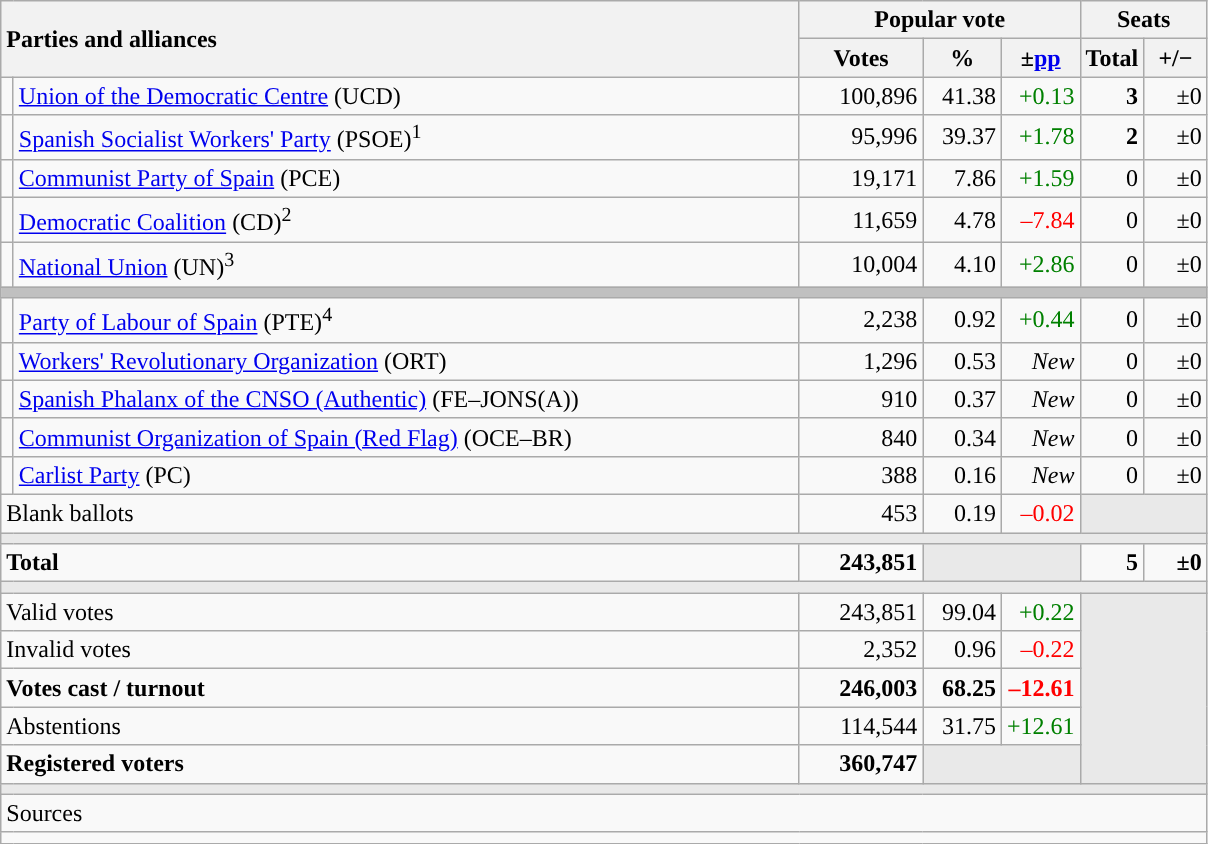<table class="wikitable" style="text-align:right;">
<tr>
<th style="text-align:left;" rowspan="2" colspan="2" width="525">Parties and alliances</th>
<th colspan="3">Popular vote</th>
<th colspan="2">Seats</th>
</tr>
<tr>
<th width="75">Votes</th>
<th width="45">%</th>
<th width="45">±<a href='#'>pp</a></th>
<th width="35">Total</th>
<th width="35">+/−</th>
</tr>
<tr>
<td width="1" style="color:inherit;background:"></td>
<td align="left"><a href='#'>Union of the Democratic Centre</a> (UCD)</td>
<td>100,896</td>
<td>41.38</td>
<td style="color:green;">+0.13</td>
<td><strong>3</strong></td>
<td>±0</td>
</tr>
<tr>
<td style="color:inherit;background:"></td>
<td align="left"><a href='#'>Spanish Socialist Workers' Party</a> (PSOE)<sup>1</sup></td>
<td>95,996</td>
<td>39.37</td>
<td style="color:green;">+1.78</td>
<td><strong>2</strong></td>
<td>±0</td>
</tr>
<tr>
<td style="color:inherit;background:"></td>
<td align="left"><a href='#'>Communist Party of Spain</a> (PCE)</td>
<td>19,171</td>
<td>7.86</td>
<td style="color:green;">+1.59</td>
<td>0</td>
<td>±0</td>
</tr>
<tr>
<td style="color:inherit;background:"></td>
<td align="left"><a href='#'>Democratic Coalition</a> (CD)<sup>2</sup></td>
<td>11,659</td>
<td>4.78</td>
<td style="color:red;">–7.84</td>
<td>0</td>
<td>±0</td>
</tr>
<tr>
<td style="color:inherit;background:"></td>
<td align="left"><a href='#'>National Union</a> (UN)<sup>3</sup></td>
<td>10,004</td>
<td>4.10</td>
<td style="color:green;">+2.86</td>
<td>0</td>
<td>±0</td>
</tr>
<tr>
<td colspan="7" bgcolor="#C0C0C0"></td>
</tr>
<tr>
<td style="color:inherit;background:"></td>
<td align="left"><a href='#'>Party of Labour of Spain</a> (PTE)<sup>4</sup></td>
<td>2,238</td>
<td>0.92</td>
<td style="color:green;">+0.44</td>
<td>0</td>
<td>±0</td>
</tr>
<tr>
<td style="color:inherit;background:"></td>
<td align="left"><a href='#'>Workers' Revolutionary Organization</a> (ORT)</td>
<td>1,296</td>
<td>0.53</td>
<td><em>New</em></td>
<td>0</td>
<td>±0</td>
</tr>
<tr>
<td style="color:inherit;background:"></td>
<td align="left"><a href='#'>Spanish Phalanx of the CNSO (Authentic)</a> (FE–JONS(A))</td>
<td>910</td>
<td>0.37</td>
<td><em>New</em></td>
<td>0</td>
<td>±0</td>
</tr>
<tr>
<td style="color:inherit;background:"></td>
<td align="left"><a href='#'>Communist Organization of Spain (Red Flag)</a> (OCE–BR)</td>
<td>840</td>
<td>0.34</td>
<td><em>New</em></td>
<td>0</td>
<td>±0</td>
</tr>
<tr>
<td style="color:inherit;background:"></td>
<td align="left"><a href='#'>Carlist Party</a> (PC)</td>
<td>388</td>
<td>0.16</td>
<td><em>New</em></td>
<td>0</td>
<td>±0</td>
</tr>
<tr>
<td align="left" colspan="2">Blank ballots</td>
<td>453</td>
<td>0.19</td>
<td style="color:red;">–0.02</td>
<td bgcolor="#E9E9E9" colspan="2"></td>
</tr>
<tr>
<td colspan="7" bgcolor="#E9E9E9"></td>
</tr>
<tr style="font-weight:bold;">
<td align="left" colspan="2">Total</td>
<td>243,851</td>
<td bgcolor="#E9E9E9" colspan="2"></td>
<td>5</td>
<td>±0</td>
</tr>
<tr>
<td colspan="7" bgcolor="#E9E9E9"></td>
</tr>
<tr>
<td align="left" colspan="2">Valid votes</td>
<td>243,851</td>
<td>99.04</td>
<td style="color:green;">+0.22</td>
<td bgcolor="#E9E9E9" colspan="2" rowspan="5"></td>
</tr>
<tr>
<td align="left" colspan="2">Invalid votes</td>
<td>2,352</td>
<td>0.96</td>
<td style="color:red;">–0.22</td>
</tr>
<tr style="font-weight:bold;">
<td align="left" colspan="2">Votes cast / turnout</td>
<td>246,003</td>
<td>68.25</td>
<td style="color:red;">–12.61</td>
</tr>
<tr>
<td align="left" colspan="2">Abstentions</td>
<td>114,544</td>
<td>31.75</td>
<td style="color:green;">+12.61</td>
</tr>
<tr style="font-weight:bold;">
<td align="left" colspan="2">Registered voters</td>
<td>360,747</td>
<td bgcolor="#E9E9E9" colspan="2"></td>
</tr>
<tr>
<td colspan="7" bgcolor="#E9E9E9"></td>
</tr>
<tr>
<td align="left" colspan="7">Sources</td>
</tr>
<tr>
<td colspan="7" style="text-align:left; max-width:790px;"></td>
</tr>
</table>
